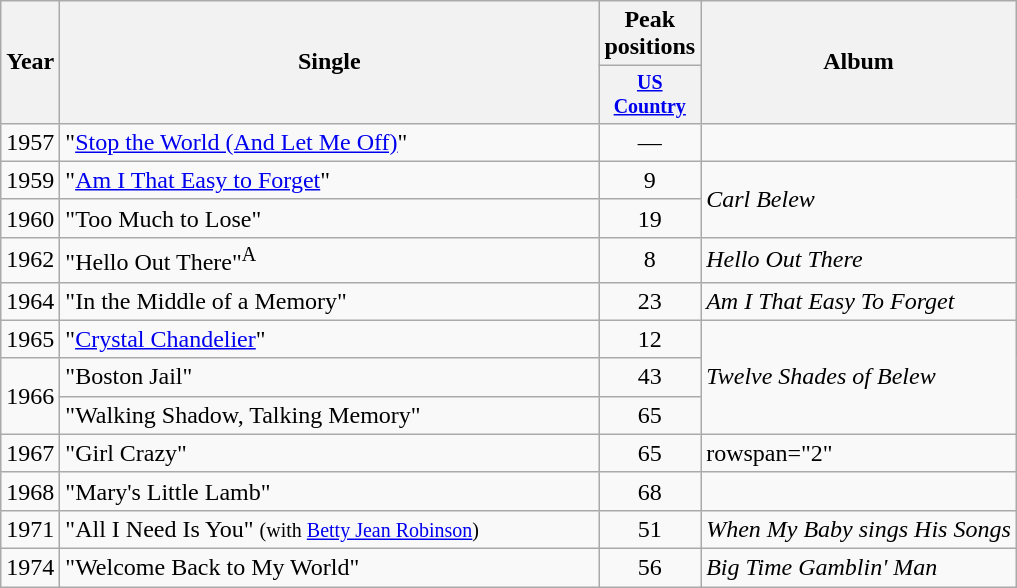<table class="wikitable plainrowheaders" style="text-align:left;">
<tr z>
<th rowspan="2">Year</th>
<th rowspan="2" style="width:22em;">Single</th>
<th colspan="1">Peak positions</th>
<th rowspan="2">Album</th>
</tr>
<tr style="font-size:smaller;">
<th width="60"><a href='#'>US Country</a><br></th>
</tr>
<tr>
<td>1957</td>
<td>"<a href='#'>Stop the World (And Let Me Off)</a>"</td>
<td align="center">—</td>
<td></td>
</tr>
<tr>
<td>1959</td>
<td>"<a href='#'>Am I That Easy to Forget</a>"</td>
<td align="center">9</td>
<td rowspan="2"><em>Carl Belew</em></td>
</tr>
<tr>
<td>1960</td>
<td>"Too Much to Lose"</td>
<td align="center">19</td>
</tr>
<tr>
<td>1962</td>
<td>"Hello Out There"<sup>A</sup></td>
<td align="center">8</td>
<td><em>Hello Out There</em></td>
</tr>
<tr>
<td>1964</td>
<td>"In the Middle of a Memory"</td>
<td align="center">23</td>
<td><em>Am I That Easy To Forget</em></td>
</tr>
<tr>
<td>1965</td>
<td>"<a href='#'>Crystal Chandelier</a>"</td>
<td align="center">12</td>
<td rowspan="3"><em>Twelve Shades of Belew</em></td>
</tr>
<tr>
<td rowspan=2>1966</td>
<td>"Boston Jail"</td>
<td align="center">43</td>
</tr>
<tr>
<td>"Walking Shadow, Talking Memory"</td>
<td align="center">65</td>
</tr>
<tr>
<td>1967</td>
<td>"Girl Crazy"</td>
<td align="center">65</td>
<td>rowspan="2" </td>
</tr>
<tr>
<td>1968</td>
<td>"Mary's Little Lamb"</td>
<td align="center">68</td>
</tr>
<tr>
<td>1971</td>
<td>"All I Need Is You" <small>(with <a href='#'>Betty Jean Robinson</a>)</small></td>
<td align="center">51</td>
<td><em>When My Baby sings His Songs</em></td>
</tr>
<tr>
<td>1974</td>
<td>"Welcome Back to My World"</td>
<td align="center">56</td>
<td><em>Big Time Gamblin' Man</em></td>
</tr>
</table>
